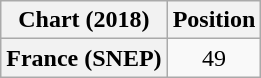<table class="wikitable plainrowheaders" style="text-align:center">
<tr>
<th scope="col">Chart (2018)</th>
<th scope="col">Position</th>
</tr>
<tr>
<th scope="row">France (SNEP)</th>
<td>49</td>
</tr>
</table>
